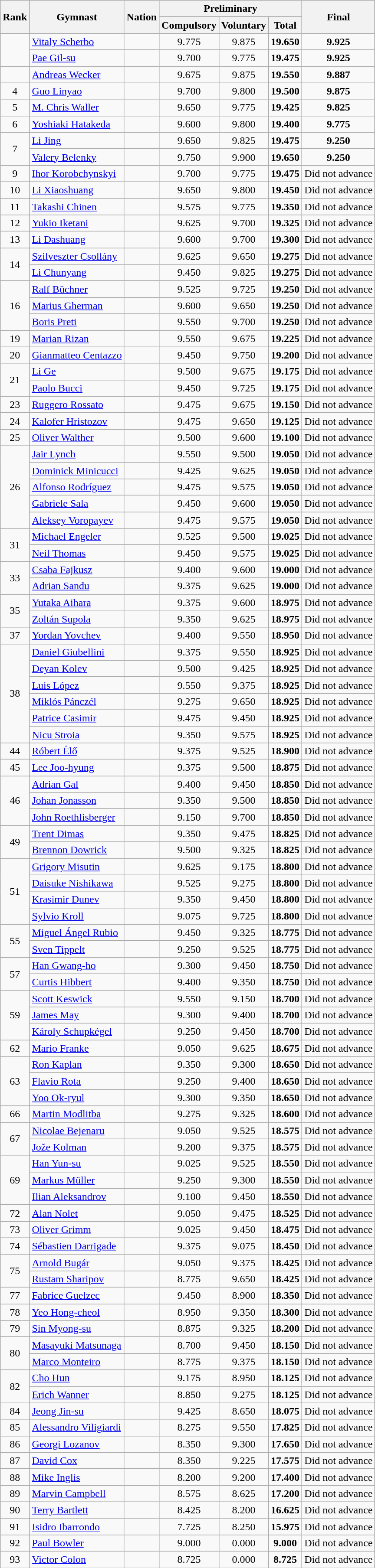<table class="wikitable sortable" style="text-align:center">
<tr>
<th rowspan=2>Rank</th>
<th rowspan=2>Gymnast</th>
<th rowspan=2>Nation</th>
<th colspan=3>Preliminary</th>
<th rowspan=2>Final</th>
</tr>
<tr>
<th>Compulsory</th>
<th>Voluntary</th>
<th>Total</th>
</tr>
<tr>
<td rowspan=2></td>
<td align=left data-sort-value=Scherbo><a href='#'>Vitaly Scherbo</a></td>
<td align=left></td>
<td>9.775</td>
<td>9.875</td>
<td><strong>19.650</strong></td>
<td><strong>9.925</strong></td>
</tr>
<tr>
<td align=left data-sort-value=Pae><a href='#'>Pae Gil-su</a></td>
<td align=left></td>
<td>9.700</td>
<td>9.775</td>
<td><strong>19.475</strong></td>
<td><strong>9.925</strong></td>
</tr>
<tr>
<td></td>
<td align=left data-sort-value=Wecker><a href='#'>Andreas Wecker</a></td>
<td align=left></td>
<td>9.675</td>
<td>9.875</td>
<td><strong>19.550</strong></td>
<td><strong>9.887</strong></td>
</tr>
<tr>
<td>4</td>
<td align=left data-sort-value=Guo><a href='#'>Guo Linyao</a></td>
<td align=left></td>
<td>9.700</td>
<td>9.800</td>
<td><strong>19.500</strong></td>
<td><strong>9.875</strong></td>
</tr>
<tr>
<td>5</td>
<td align=left data-sort-value=Waller><a href='#'>M. Chris Waller</a></td>
<td align=left></td>
<td>9.650</td>
<td>9.775</td>
<td><strong>19.425</strong></td>
<td><strong>9.825</strong></td>
</tr>
<tr>
<td>6</td>
<td align=left data-sort-value=Hatakeda><a href='#'>Yoshiaki Hatakeda</a></td>
<td align=left></td>
<td>9.600</td>
<td>9.800</td>
<td><strong>19.400</strong></td>
<td><strong>9.775</strong></td>
</tr>
<tr>
<td rowspan=2>7</td>
<td align=left data-sort-value=Li><a href='#'>Li Jing</a></td>
<td align=left></td>
<td>9.650</td>
<td>9.825</td>
<td><strong>19.475</strong></td>
<td><strong>9.250</strong></td>
</tr>
<tr>
<td align=left data-sort-value=Belenky><a href='#'>Valery Belenky</a></td>
<td align=left></td>
<td>9.750</td>
<td>9.900</td>
<td><strong>19.650</strong></td>
<td><strong>9.250</strong></td>
</tr>
<tr>
<td>9</td>
<td align=left data-sort-value=Korobchynskyi><a href='#'>Ihor Korobchynskyi</a></td>
<td align=left></td>
<td>9.700</td>
<td>9.775</td>
<td><strong>19.475</strong></td>
<td data-sort-value=0.000>Did not advance</td>
</tr>
<tr>
<td>10</td>
<td align=left data-sort-value=Li><a href='#'>Li Xiaoshuang</a></td>
<td align=left></td>
<td>9.650</td>
<td>9.800</td>
<td><strong>19.450</strong></td>
<td data-sort-value=0.000>Did not advance</td>
</tr>
<tr>
<td>11</td>
<td align=left data-sort-value=Chinen><a href='#'>Takashi Chinen</a></td>
<td align=left></td>
<td>9.575</td>
<td>9.775</td>
<td><strong>19.350</strong></td>
<td data-sort-value=0.000>Did not advance</td>
</tr>
<tr>
<td>12</td>
<td align=left data-sort-value=Iketani><a href='#'>Yukio Iketani</a></td>
<td align=left></td>
<td>9.625</td>
<td>9.700</td>
<td><strong>19.325</strong></td>
<td data-sort-value=0.000>Did not advance</td>
</tr>
<tr>
<td>13</td>
<td align=left data-sort-value=Li><a href='#'>Li Dashuang</a></td>
<td align=left></td>
<td>9.600</td>
<td>9.700</td>
<td><strong>19.300</strong></td>
<td data-sort-value=0.000>Did not advance</td>
</tr>
<tr>
<td rowspan=2>14</td>
<td align=left data-sort-value=Csollány><a href='#'>Szilveszter Csollány</a></td>
<td align=left></td>
<td>9.625</td>
<td>9.650</td>
<td><strong>19.275</strong></td>
<td data-sort-value=0.000>Did not advance</td>
</tr>
<tr>
<td align=left data-sort-value=Li><a href='#'>Li Chunyang</a></td>
<td align=left></td>
<td>9.450</td>
<td>9.825</td>
<td><strong>19.275</strong></td>
<td data-sort-value=0.000>Did not advance</td>
</tr>
<tr>
<td rowspan=3>16</td>
<td align=left data-sort-value=Büchner><a href='#'>Ralf Büchner</a></td>
<td align=left></td>
<td>9.525</td>
<td>9.725</td>
<td><strong>19.250</strong></td>
<td data-sort-value=0.000>Did not advance</td>
</tr>
<tr>
<td align=left data-sort-value=Gherman><a href='#'>Marius Gherman</a></td>
<td align=left></td>
<td>9.600</td>
<td>9.650</td>
<td><strong>19.250</strong></td>
<td data-sort-value=0.000>Did not advance</td>
</tr>
<tr>
<td align=left data-sort-value=Preti><a href='#'>Boris Preti</a></td>
<td align=left></td>
<td>9.550</td>
<td>9.700</td>
<td><strong>19.250</strong></td>
<td data-sort-value=0.000>Did not advance</td>
</tr>
<tr>
<td>19</td>
<td align=left data-sort-value=Rizan><a href='#'>Marian Rizan</a></td>
<td align=left></td>
<td>9.550</td>
<td>9.675</td>
<td><strong>19.225</strong></td>
<td data-sort-value=0.000>Did not advance</td>
</tr>
<tr>
<td>20</td>
<td align=left data-sort-value=Centazzo><a href='#'>Gianmatteo Centazzo</a></td>
<td align=left></td>
<td>9.450</td>
<td>9.750</td>
<td><strong>19.200</strong></td>
<td data-sort-value=0.000>Did not advance</td>
</tr>
<tr>
<td rowspan=2>21</td>
<td align=left data-sort-value=Li><a href='#'>Li Ge</a></td>
<td align=left></td>
<td>9.500</td>
<td>9.675</td>
<td><strong>19.175</strong></td>
<td data-sort-value=0.000>Did not advance</td>
</tr>
<tr>
<td align=left data-sort-value=Bucci><a href='#'>Paolo Bucci</a></td>
<td align=left></td>
<td>9.450</td>
<td>9.725</td>
<td><strong>19.175</strong></td>
<td data-sort-value=0.000>Did not advance</td>
</tr>
<tr>
<td>23</td>
<td align=left data-sort-value=Rossato><a href='#'>Ruggero Rossato</a></td>
<td align=left></td>
<td>9.475</td>
<td>9.675</td>
<td><strong>19.150</strong></td>
<td data-sort-value=0.000>Did not advance</td>
</tr>
<tr>
<td>24</td>
<td align=left data-sort-value=Hristozov><a href='#'>Kalofer Hristozov</a></td>
<td align=left></td>
<td>9.475</td>
<td>9.650</td>
<td><strong>19.125</strong></td>
<td data-sort-value=0.000>Did not advance</td>
</tr>
<tr>
<td>25</td>
<td align=left data-sort-value=Walther><a href='#'>Oliver Walther</a></td>
<td align=left></td>
<td>9.500</td>
<td>9.600</td>
<td><strong>19.100</strong></td>
<td data-sort-value=0.000>Did not advance</td>
</tr>
<tr>
<td rowspan=5>26</td>
<td align=left data-sort-value=Lynch><a href='#'>Jair Lynch</a></td>
<td align=left></td>
<td>9.550</td>
<td>9.500</td>
<td><strong>19.050</strong></td>
<td data-sort-value=0.000>Did not advance</td>
</tr>
<tr>
<td align=left data-sort-value=Minicucci jr.><a href='#'>Dominick Minicucci</a></td>
<td align=left></td>
<td>9.425</td>
<td>9.625</td>
<td><strong>19.050</strong></td>
<td data-sort-value=0.000>Did not advance</td>
</tr>
<tr>
<td align=left data-sort-value=Rodríguez><a href='#'>Alfonso Rodríguez</a></td>
<td align=left></td>
<td>9.475</td>
<td>9.575</td>
<td><strong>19.050</strong></td>
<td data-sort-value=0.000>Did not advance</td>
</tr>
<tr>
<td align=left data-sort-value=Sala><a href='#'>Gabriele Sala</a></td>
<td align=left></td>
<td>9.450</td>
<td>9.600</td>
<td><strong>19.050</strong></td>
<td data-sort-value=0.000>Did not advance</td>
</tr>
<tr>
<td align=left data-sort-value=Voropayev><a href='#'>Aleksey Voropayev</a></td>
<td align=left></td>
<td>9.475</td>
<td>9.575</td>
<td><strong>19.050</strong></td>
<td data-sort-value=0.000>Did not advance</td>
</tr>
<tr>
<td rowspan=2>31</td>
<td align=left data-sort-value=Engeler><a href='#'>Michael Engeler</a></td>
<td align=left></td>
<td>9.525</td>
<td>9.500</td>
<td><strong>19.025</strong></td>
<td data-sort-value=0.000>Did not advance</td>
</tr>
<tr>
<td align=left data-sort-value=Thomas><a href='#'>Neil Thomas</a></td>
<td align=left></td>
<td>9.450</td>
<td>9.575</td>
<td><strong>19.025</strong></td>
<td data-sort-value=0.000>Did not advance</td>
</tr>
<tr>
<td rowspan=2>33</td>
<td align=left data-sort-value=Fajkusz><a href='#'>Csaba Fajkusz</a></td>
<td align=left></td>
<td>9.400</td>
<td>9.600</td>
<td><strong>19.000</strong></td>
<td data-sort-value=0.000>Did not advance</td>
</tr>
<tr>
<td align=left data-sort-value=Sandu><a href='#'>Adrian Sandu</a></td>
<td align=left></td>
<td>9.375</td>
<td>9.625</td>
<td><strong>19.000</strong></td>
<td data-sort-value=0.000>Did not advance</td>
</tr>
<tr>
<td rowspan=2>35</td>
<td align=left data-sort-value=Aihara><a href='#'>Yutaka Aihara</a></td>
<td align=left></td>
<td>9.375</td>
<td>9.600</td>
<td><strong>18.975</strong></td>
<td data-sort-value=0.000>Did not advance</td>
</tr>
<tr>
<td align=left data-sort-value=Supola><a href='#'>Zoltán Supola</a></td>
<td align=left></td>
<td>9.350</td>
<td>9.625</td>
<td><strong>18.975</strong></td>
<td data-sort-value=0.000>Did not advance</td>
</tr>
<tr>
<td>37</td>
<td align=left data-sort-value=Yovchev><a href='#'>Yordan Yovchev</a></td>
<td align=left></td>
<td>9.400</td>
<td>9.550</td>
<td><strong>18.950</strong></td>
<td data-sort-value=0.000>Did not advance</td>
</tr>
<tr>
<td rowspan=6>38</td>
<td align=left data-sort-value=Giubellini><a href='#'>Daniel Giubellini</a></td>
<td align=left></td>
<td>9.375</td>
<td>9.550</td>
<td><strong>18.925</strong></td>
<td data-sort-value=0.000>Did not advance</td>
</tr>
<tr>
<td align=left data-sort-value=Kolev><a href='#'>Deyan Kolev</a></td>
<td align=left></td>
<td>9.500</td>
<td>9.425</td>
<td><strong>18.925</strong></td>
<td data-sort-value=0.000>Did not advance</td>
</tr>
<tr>
<td align=left data-sort-value=López><a href='#'>Luis López</a></td>
<td align=left></td>
<td>9.550</td>
<td>9.375</td>
<td><strong>18.925</strong></td>
<td data-sort-value=0.000>Did not advance</td>
</tr>
<tr>
<td align=left data-sort-value=Pánczél><a href='#'>Miklós Pánczél</a></td>
<td align=left></td>
<td>9.275</td>
<td>9.650</td>
<td><strong>18.925</strong></td>
<td data-sort-value=0.000>Did not advance</td>
</tr>
<tr>
<td align=left data-sort-value=Casimir><a href='#'>Patrice Casimir</a></td>
<td align=left></td>
<td>9.475</td>
<td>9.450</td>
<td><strong>18.925</strong></td>
<td data-sort-value=0.000>Did not advance</td>
</tr>
<tr>
<td align=left data-sort-value=Stroia><a href='#'>Nicu Stroia</a></td>
<td align=left></td>
<td>9.350</td>
<td>9.575</td>
<td><strong>18.925</strong></td>
<td data-sort-value=0.000>Did not advance</td>
</tr>
<tr>
<td>44</td>
<td align=left data-sort-value=Élő><a href='#'>Róbert Élő</a></td>
<td align=left></td>
<td>9.375</td>
<td>9.525</td>
<td><strong>18.900</strong></td>
<td data-sort-value=0.000>Did not advance</td>
</tr>
<tr>
<td>45</td>
<td align=left data-sort-value=Lee><a href='#'>Lee Joo-hyung</a></td>
<td align=left></td>
<td>9.375</td>
<td>9.500</td>
<td><strong>18.875</strong></td>
<td data-sort-value=0.000>Did not advance</td>
</tr>
<tr>
<td rowspan=3>46</td>
<td align=left data-sort-value=Gal><a href='#'>Adrian Gal</a></td>
<td align=left></td>
<td>9.400</td>
<td>9.450</td>
<td><strong>18.850</strong></td>
<td data-sort-value=0.000>Did not advance</td>
</tr>
<tr>
<td align=left data-sort-value=Jonasson><a href='#'>Johan Jonasson</a></td>
<td align=left></td>
<td>9.350</td>
<td>9.500</td>
<td><strong>18.850</strong></td>
<td data-sort-value=0.000>Did not advance</td>
</tr>
<tr>
<td align=left data-sort-value=Roethlisberger><a href='#'>John Roethlisberger</a></td>
<td align=left></td>
<td>9.150</td>
<td>9.700</td>
<td><strong>18.850</strong></td>
<td data-sort-value=0.000>Did not advance</td>
</tr>
<tr>
<td rowspan=2>49</td>
<td align=left data-sort-value=Dimas><a href='#'>Trent Dimas</a></td>
<td align=left></td>
<td>9.350</td>
<td>9.475</td>
<td><strong>18.825</strong></td>
<td data-sort-value=0.000>Did not advance</td>
</tr>
<tr>
<td align=left data-sort-value=Dowrick><a href='#'>Brennon Dowrick</a></td>
<td align=left></td>
<td>9.500</td>
<td>9.325</td>
<td><strong>18.825</strong></td>
<td data-sort-value=0.000>Did not advance</td>
</tr>
<tr>
<td rowspan=4>51</td>
<td align=left data-sort-value=Misutin><a href='#'>Grigory Misutin</a></td>
<td align=left></td>
<td>9.625</td>
<td>9.175</td>
<td><strong>18.800</strong></td>
<td data-sort-value=0.000>Did not advance</td>
</tr>
<tr>
<td align=left data-sort-value=Nishikawa><a href='#'>Daisuke Nishikawa</a></td>
<td align=left></td>
<td>9.525</td>
<td>9.275</td>
<td><strong>18.800</strong></td>
<td data-sort-value=0.000>Did not advance</td>
</tr>
<tr>
<td align=left data-sort-value=Dunev><a href='#'>Krasimir Dunev</a></td>
<td align=left></td>
<td>9.350</td>
<td>9.450</td>
<td><strong>18.800</strong></td>
<td data-sort-value=0.000>Did not advance</td>
</tr>
<tr>
<td align=left data-sort-value=Kroll><a href='#'>Sylvio Kroll</a></td>
<td align=left></td>
<td>9.075</td>
<td>9.725</td>
<td><strong>18.800</strong></td>
<td data-sort-value=0.000>Did not advance</td>
</tr>
<tr>
<td rowspan=2>55</td>
<td align=left data-sort-value=Rubio><a href='#'>Miguel Ángel Rubio</a></td>
<td align=left></td>
<td>9.450</td>
<td>9.325</td>
<td><strong>18.775</strong></td>
<td data-sort-value=0.000>Did not advance</td>
</tr>
<tr>
<td align=left data-sort-value=Tippelt><a href='#'>Sven Tippelt</a></td>
<td align=left></td>
<td>9.250</td>
<td>9.525</td>
<td><strong>18.775</strong></td>
<td data-sort-value=0.000>Did not advance</td>
</tr>
<tr>
<td rowspan=2>57</td>
<td align=left data-sort-value=Han><a href='#'>Han Gwang-ho</a></td>
<td align=left></td>
<td>9.300</td>
<td>9.450</td>
<td><strong>18.750</strong></td>
<td data-sort-value=0.000>Did not advance</td>
</tr>
<tr>
<td align=left data-sort-value=Hibbert><a href='#'>Curtis Hibbert</a></td>
<td align=left></td>
<td>9.400</td>
<td>9.350</td>
<td><strong>18.750</strong></td>
<td data-sort-value=0.000>Did not advance</td>
</tr>
<tr>
<td rowspan=3>59</td>
<td align=left data-sort-value=Keswick><a href='#'>Scott Keswick</a></td>
<td align=left></td>
<td>9.550</td>
<td>9.150</td>
<td><strong>18.700</strong></td>
<td data-sort-value=0.000>Did not advance</td>
</tr>
<tr>
<td align=left data-sort-value=May><a href='#'>James May</a></td>
<td align=left></td>
<td>9.300</td>
<td>9.400</td>
<td><strong>18.700</strong></td>
<td data-sort-value=0.000>Did not advance</td>
</tr>
<tr>
<td align=left data-sort-value=Schupkégel><a href='#'>Károly Schupkégel</a></td>
<td align=left></td>
<td>9.250</td>
<td>9.450</td>
<td><strong>18.700</strong></td>
<td data-sort-value=0.000>Did not advance</td>
</tr>
<tr>
<td>62</td>
<td align=left data-sort-value=Franke><a href='#'>Mario Franke</a></td>
<td align=left></td>
<td>9.050</td>
<td>9.625</td>
<td><strong>18.675</strong></td>
<td data-sort-value=0.000>Did not advance</td>
</tr>
<tr>
<td rowspan=3>63</td>
<td align=left data-sort-value=Kaplan><a href='#'>Ron Kaplan</a></td>
<td align=left></td>
<td>9.350</td>
<td>9.300</td>
<td><strong>18.650</strong></td>
<td data-sort-value=0.000>Did not advance</td>
</tr>
<tr>
<td align=left data-sort-value=Rota><a href='#'>Flavio Rota</a></td>
<td align=left></td>
<td>9.250</td>
<td>9.400</td>
<td><strong>18.650</strong></td>
<td data-sort-value=0.000>Did not advance</td>
</tr>
<tr>
<td align=left data-sort-value=Yoo><a href='#'>Yoo Ok-ryul</a></td>
<td align=left></td>
<td>9.300</td>
<td>9.350</td>
<td><strong>18.650</strong></td>
<td data-sort-value=0.000>Did not advance</td>
</tr>
<tr>
<td>66</td>
<td align=left data-sort-value=Modlitba><a href='#'>Martin Modlitba</a></td>
<td align=left></td>
<td>9.275</td>
<td>9.325</td>
<td><strong>18.600</strong></td>
<td data-sort-value=0.000>Did not advance</td>
</tr>
<tr>
<td rowspan=2>67</td>
<td align=left data-sort-value=Bejenaru><a href='#'>Nicolae Bejenaru</a></td>
<td align=left></td>
<td>9.050</td>
<td>9.525</td>
<td><strong>18.575</strong></td>
<td data-sort-value=0.000>Did not advance</td>
</tr>
<tr>
<td align=left data-sort-value=Kolman><a href='#'>Jože Kolman</a></td>
<td align=left></td>
<td>9.200</td>
<td>9.375</td>
<td><strong>18.575</strong></td>
<td data-sort-value=0.000>Did not advance</td>
</tr>
<tr>
<td rowspan=3>69</td>
<td align=left data-sort-value=Han><a href='#'>Han Yun-su</a></td>
<td align=left></td>
<td>9.025</td>
<td>9.525</td>
<td><strong>18.550</strong></td>
<td data-sort-value=0.000>Did not advance</td>
</tr>
<tr>
<td align=left data-sort-value=Müller><a href='#'>Markus Müller</a></td>
<td align=left></td>
<td>9.250</td>
<td>9.300</td>
<td><strong>18.550</strong></td>
<td data-sort-value=0.000>Did not advance</td>
</tr>
<tr>
<td align=left data-sort-value=Aleksandrov><a href='#'>Ilian Aleksandrov</a></td>
<td align=left></td>
<td>9.100</td>
<td>9.450</td>
<td><strong>18.550</strong></td>
<td data-sort-value=0.000>Did not advance</td>
</tr>
<tr>
<td>72</td>
<td align=left data-sort-value=Nolet><a href='#'>Alan Nolet</a></td>
<td align=left></td>
<td>9.050</td>
<td>9.475</td>
<td><strong>18.525</strong></td>
<td data-sort-value=0.000>Did not advance</td>
</tr>
<tr>
<td>73</td>
<td align=left data-sort-value=Grimm><a href='#'>Oliver Grimm</a></td>
<td align=left></td>
<td>9.025</td>
<td>9.450</td>
<td><strong>18.475</strong></td>
<td data-sort-value=0.000>Did not advance</td>
</tr>
<tr>
<td>74</td>
<td align=left data-sort-value=Darrigade><a href='#'>Sébastien Darrigade</a></td>
<td align=left></td>
<td>9.375</td>
<td>9.075</td>
<td><strong>18.450</strong></td>
<td data-sort-value=0.000>Did not advance</td>
</tr>
<tr>
<td rowspan=2>75</td>
<td align=left data-sort-value=Bugár><a href='#'>Arnold Bugár</a></td>
<td align=left></td>
<td>9.050</td>
<td>9.375</td>
<td><strong>18.425</strong></td>
<td data-sort-value=0.000>Did not advance</td>
</tr>
<tr>
<td align=left data-sort-value=Sharipov><a href='#'>Rustam Sharipov</a></td>
<td align=left></td>
<td>8.775</td>
<td>9.650</td>
<td><strong>18.425</strong></td>
<td data-sort-value=0.000>Did not advance</td>
</tr>
<tr>
<td>77</td>
<td align=left data-sort-value=Guelzec><a href='#'>Fabrice Guelzec</a></td>
<td align=left></td>
<td>9.450</td>
<td>8.900</td>
<td><strong>18.350</strong></td>
<td data-sort-value=0.000>Did not advance</td>
</tr>
<tr>
<td>78</td>
<td align=left data-sort-value=Yeo><a href='#'>Yeo Hong-cheol</a></td>
<td align=left></td>
<td>8.950</td>
<td>9.350</td>
<td><strong>18.300</strong></td>
<td data-sort-value=0.000>Did not advance</td>
</tr>
<tr>
<td>79</td>
<td align=left data-sort-value=Sin><a href='#'>Sin Myong-su</a></td>
<td align=left></td>
<td>8.875</td>
<td>9.325</td>
<td><strong>18.200</strong></td>
<td data-sort-value=0.000>Did not advance</td>
</tr>
<tr>
<td rowspan=2>80</td>
<td align=left data-sort-value=Matsunaga><a href='#'>Masayuki Matsunaga</a></td>
<td align=left></td>
<td>8.700</td>
<td>9.450</td>
<td><strong>18.150</strong></td>
<td data-sort-value=0.000>Did not advance</td>
</tr>
<tr>
<td align=left data-sort-value=Monteiro><a href='#'>Marco Monteiro</a></td>
<td align=left></td>
<td>8.775</td>
<td>9.375</td>
<td><strong>18.150</strong></td>
<td data-sort-value=0.000>Did not advance</td>
</tr>
<tr>
<td rowspan=2>82</td>
<td align=left data-sort-value=Cho><a href='#'>Cho Hun</a></td>
<td align=left></td>
<td>9.175</td>
<td>8.950</td>
<td><strong>18.125</strong></td>
<td data-sort-value=0.000>Did not advance</td>
</tr>
<tr>
<td align=left data-sort-value=Wanner><a href='#'>Erich Wanner</a></td>
<td align=left></td>
<td>8.850</td>
<td>9.275</td>
<td><strong>18.125</strong></td>
<td data-sort-value=0.000>Did not advance</td>
</tr>
<tr>
<td>84</td>
<td align=left data-sort-value=Jeong><a href='#'>Jeong Jin-su</a></td>
<td align=left></td>
<td>9.425</td>
<td>8.650</td>
<td><strong>18.075</strong></td>
<td data-sort-value=0.000>Did not advance</td>
</tr>
<tr>
<td>85</td>
<td align=left data-sort-value=Viligiardi><a href='#'>Alessandro Viligiardi</a></td>
<td align=left></td>
<td>8.275</td>
<td>9.550</td>
<td><strong>17.825</strong></td>
<td data-sort-value=0.000>Did not advance</td>
</tr>
<tr>
<td>86</td>
<td align=left data-sort-value=Lozanov><a href='#'>Georgi Lozanov</a></td>
<td align=left></td>
<td>8.350</td>
<td>9.300</td>
<td><strong>17.650</strong></td>
<td data-sort-value=0.000>Did not advance</td>
</tr>
<tr>
<td>87</td>
<td align=left data-sort-value=Cox><a href='#'>David Cox</a></td>
<td align=left></td>
<td>8.350</td>
<td>9.225</td>
<td><strong>17.575</strong></td>
<td data-sort-value=0.000>Did not advance</td>
</tr>
<tr>
<td>88</td>
<td align=left data-sort-value=Inglis><a href='#'>Mike Inglis</a></td>
<td align=left></td>
<td>8.200</td>
<td>9.200</td>
<td><strong>17.400</strong></td>
<td data-sort-value=0.000>Did not advance</td>
</tr>
<tr>
<td>89</td>
<td align=left data-sort-value=Campbell><a href='#'>Marvin Campbell</a></td>
<td align=left></td>
<td>8.575</td>
<td>8.625</td>
<td><strong>17.200</strong></td>
<td data-sort-value=0.000>Did not advance</td>
</tr>
<tr>
<td>90</td>
<td align=left data-sort-value=Bartlett><a href='#'>Terry Bartlett</a></td>
<td align=left></td>
<td>8.425</td>
<td>8.200</td>
<td><strong>16.625</strong></td>
<td data-sort-value=0.000>Did not advance</td>
</tr>
<tr>
<td>91</td>
<td align=left data-sort-value=Ibarrondo><a href='#'>Isidro Ibarrondo</a></td>
<td align=left></td>
<td>7.725</td>
<td>8.250</td>
<td><strong>15.975</strong></td>
<td data-sort-value=0.000>Did not advance</td>
</tr>
<tr>
<td>92</td>
<td align=left data-sort-value=Bowler><a href='#'>Paul Bowler</a></td>
<td align=left></td>
<td>9.000</td>
<td>0.000</td>
<td><strong>9.000</strong></td>
<td data-sort-value=0.000>Did not advance</td>
</tr>
<tr>
<td>93</td>
<td align=left data-sort-value=Colon><a href='#'>Victor Colon</a></td>
<td align=left></td>
<td>8.725</td>
<td>0.000</td>
<td><strong>8.725</strong></td>
<td data-sort-value=0.000>Did not advance</td>
</tr>
</table>
